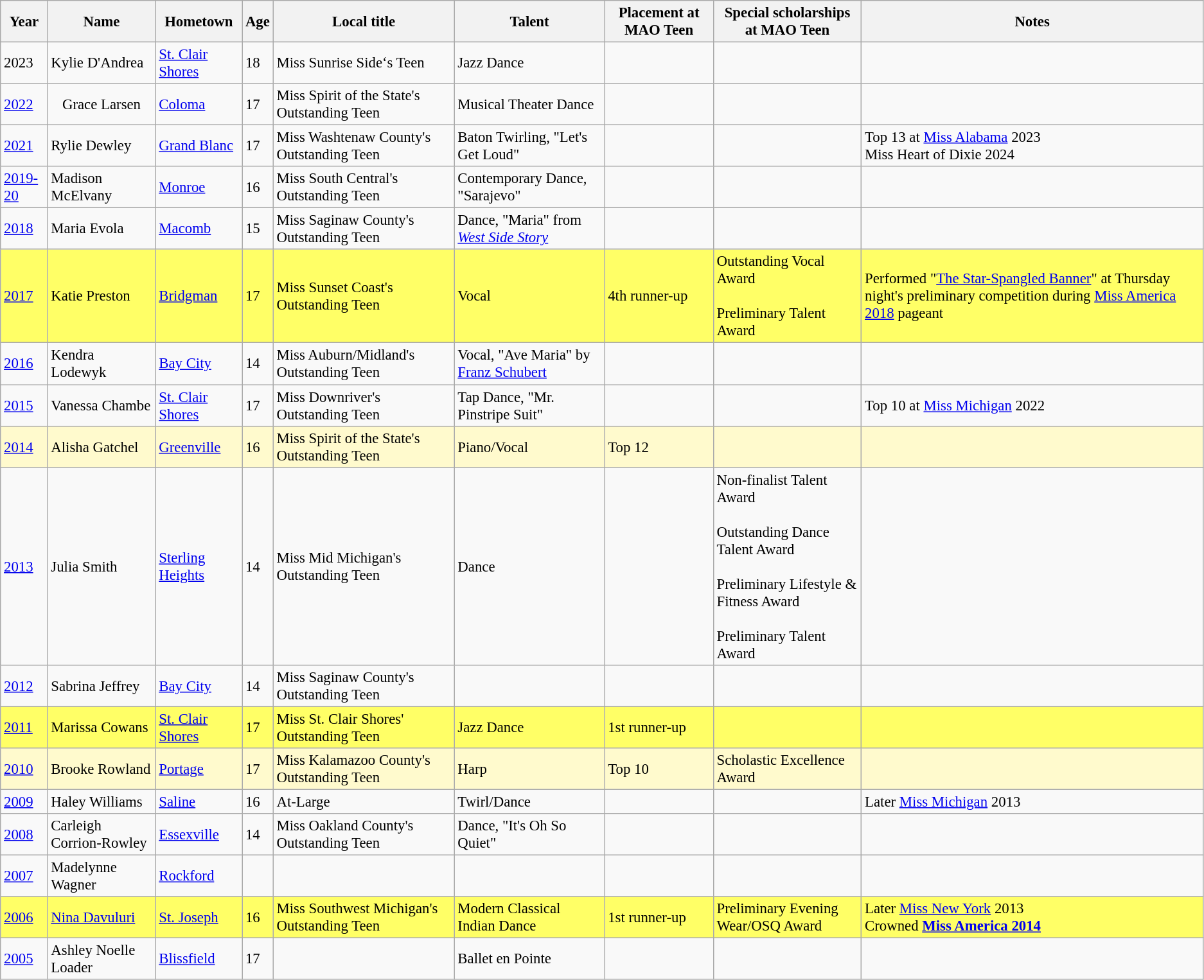<table class="wikitable sortable"style="font-size:95%;">
<tr bgcolor="#efefef">
<th>Year</th>
<th>Name</th>
<th>Hometown</th>
<th>Age</th>
<th>Local title</th>
<th>Talent</th>
<th>Placement at MAO Teen</th>
<th>Special scholarships at MAO Teen</th>
<th>Notes</th>
</tr>
<tr>
<td>2023</td>
<td>Kylie D'Andrea</td>
<td><a href='#'>St. Clair Shores</a></td>
<td>18</td>
<td>Miss Sunrise Side‘s Teen</td>
<td>Jazz Dance</td>
<td></td>
<td></td>
<td></td>
</tr>
<tr>
<td><a href='#'>2022</a></td>
<td align="center">Grace Larsen</td>
<td><a href='#'>Coloma</a></td>
<td>17</td>
<td>Miss Spirit of the State's Outstanding Teen</td>
<td>Musical Theater Dance</td>
<td></td>
<td></td>
<td></td>
</tr>
<tr>
<td><a href='#'>2021</a></td>
<td>Rylie Dewley</td>
<td><a href='#'>Grand Blanc</a></td>
<td>17</td>
<td>Miss Washtenaw County's Outstanding Teen</td>
<td>Baton Twirling, "Let's Get Loud"</td>
<td></td>
<td></td>
<td>Top 13 at <a href='#'>Miss Alabama</a> 2023<br>Miss Heart of Dixie 2024</td>
</tr>
<tr>
<td><a href='#'>2019-20</a></td>
<td>Madison McElvany</td>
<td><a href='#'>Monroe</a></td>
<td>16</td>
<td>Miss South Central's Outstanding Teen</td>
<td>Contemporary Dance, "Sarajevo"</td>
<td></td>
<td></td>
<td></td>
</tr>
<tr>
<td><a href='#'>2018</a></td>
<td>Maria Evola</td>
<td><a href='#'>Macomb</a></td>
<td>15</td>
<td>Miss Saginaw County's Outstanding Teen</td>
<td>Dance, "Maria" from <em><a href='#'>West Side Story</a></em></td>
<td></td>
<td></td>
<td></td>
</tr>
<tr style="background-color:#FFFF66;">
<td><a href='#'>2017</a></td>
<td>Katie Preston</td>
<td><a href='#'>Bridgman</a></td>
<td>17</td>
<td>Miss Sunset Coast's Outstanding Teen</td>
<td>Vocal</td>
<td>4th runner-up</td>
<td>Outstanding Vocal Award<br><br>Preliminary Talent Award</td>
<td>Performed "<a href='#'>The Star-Spangled Banner</a>" at Thursday night's preliminary competition during <a href='#'>Miss America 2018</a> pageant</td>
</tr>
<tr>
<td><a href='#'>2016</a></td>
<td>Kendra Lodewyk</td>
<td><a href='#'>Bay City</a></td>
<td>14</td>
<td>Miss Auburn/Midland's Outstanding Teen</td>
<td>Vocal, "Ave Maria" by <a href='#'>Franz Schubert</a></td>
<td></td>
<td></td>
<td></td>
</tr>
<tr>
<td><a href='#'>2015</a></td>
<td>Vanessa Chambe</td>
<td><a href='#'>St. Clair Shores</a></td>
<td>17</td>
<td>Miss Downriver's Outstanding Teen</td>
<td>Tap Dance, "Mr. Pinstripe Suit"</td>
<td></td>
<td></td>
<td>Top 10 at <a href='#'>Miss Michigan</a> 2022</td>
</tr>
<tr style="background-color:#FFFACD;">
<td><a href='#'>2014</a></td>
<td>Alisha Gatchel</td>
<td><a href='#'>Greenville</a></td>
<td>16</td>
<td>Miss Spirit of the State's Outstanding Teen</td>
<td>Piano/Vocal</td>
<td>Top 12</td>
<td></td>
<td></td>
</tr>
<tr>
<td><a href='#'>2013</a></td>
<td>Julia Smith</td>
<td><a href='#'>Sterling Heights</a></td>
<td>14</td>
<td>Miss Mid Michigan's Outstanding Teen</td>
<td>Dance</td>
<td></td>
<td>Non-finalist Talent Award<br><br>Outstanding Dance Talent Award<br><br>Preliminary Lifestyle & Fitness Award<br><br>Preliminary Talent Award</td>
<td></td>
</tr>
<tr>
<td><a href='#'>2012</a></td>
<td>Sabrina Jeffrey</td>
<td><a href='#'>Bay City</a></td>
<td>14</td>
<td>Miss Saginaw County's Outstanding Teen</td>
<td></td>
<td></td>
<td></td>
<td></td>
</tr>
<tr style="background-color:#FFFF66;">
<td><a href='#'>2011</a></td>
<td>Marissa Cowans</td>
<td><a href='#'>St. Clair Shores</a></td>
<td>17</td>
<td>Miss St. Clair Shores' Outstanding Teen</td>
<td>Jazz Dance</td>
<td>1st runner-up</td>
<td></td>
<td></td>
</tr>
<tr style="background-color:#FFFACD;">
<td><a href='#'>2010</a></td>
<td>Brooke Rowland</td>
<td><a href='#'>Portage</a></td>
<td>17</td>
<td>Miss Kalamazoo County's Outstanding Teen</td>
<td>Harp</td>
<td>Top 10</td>
<td>Scholastic Excellence Award</td>
<td></td>
</tr>
<tr>
<td><a href='#'>2009</a></td>
<td>Haley Williams</td>
<td><a href='#'>Saline</a></td>
<td>16</td>
<td>At-Large</td>
<td>Twirl/Dance</td>
<td></td>
<td></td>
<td>Later <a href='#'>Miss Michigan</a> 2013</td>
</tr>
<tr>
<td><a href='#'>2008</a></td>
<td>Carleigh Corrion-Rowley</td>
<td><a href='#'>Essexville</a></td>
<td>14</td>
<td>Miss Oakland County's Outstanding Teen</td>
<td>Dance, "It's Oh So Quiet"</td>
<td></td>
<td></td>
<td></td>
</tr>
<tr>
<td><a href='#'>2007</a></td>
<td>Madelynne Wagner</td>
<td><a href='#'>Rockford</a></td>
<td></td>
<td></td>
<td></td>
<td></td>
<td></td>
<td></td>
</tr>
<tr style="background-color:#FFFF66;">
<td><a href='#'>2006</a></td>
<td><a href='#'>Nina Davuluri</a></td>
<td><a href='#'>St. Joseph</a></td>
<td>16</td>
<td>Miss Southwest Michigan's Outstanding Teen</td>
<td>Modern Classical Indian Dance</td>
<td>1st runner-up</td>
<td>Preliminary Evening Wear/OSQ Award</td>
<td>Later <a href='#'>Miss New York</a> 2013<br>Crowned <strong><a href='#'>Miss America 2014</a></strong></td>
</tr>
<tr>
<td><a href='#'>2005</a></td>
<td>Ashley Noelle Loader</td>
<td><a href='#'>Blissfield</a></td>
<td>17</td>
<td></td>
<td>Ballet en Pointe</td>
<td></td>
<td></td>
<td></td>
</tr>
</table>
